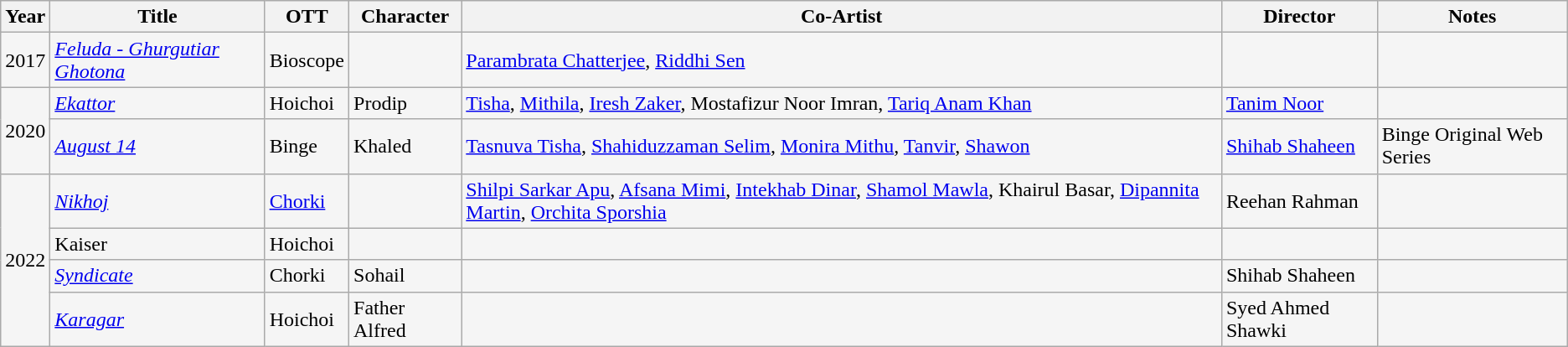<table class="wikitable sortable" style="background:#F5F5F5;">
<tr>
<th>Year</th>
<th>Title</th>
<th>OTT</th>
<th>Character</th>
<th>Co-Artist</th>
<th>Director</th>
<th>Notes</th>
</tr>
<tr>
<td>2017</td>
<td><em><a href='#'>Feluda - Ghurgutiar Ghotona</a></em></td>
<td>Bioscope</td>
<td></td>
<td><a href='#'>Parambrata Chatterjee</a>, <a href='#'>Riddhi Sen</a></td>
<td></td>
<td></td>
</tr>
<tr>
<td rowspan="2">2020</td>
<td><em><a href='#'>Ekattor</a> </em></td>
<td>Hoichoi</td>
<td>Prodip</td>
<td><a href='#'>Tisha</a>, <a href='#'>Mithila</a>, <a href='#'>Iresh Zaker</a>, Mostafizur Noor Imran, <a href='#'>Tariq Anam Khan</a></td>
<td><a href='#'>Tanim Noor</a></td>
<td></td>
</tr>
<tr>
<td><em><a href='#'>August 14</a></em></td>
<td>Binge</td>
<td>Khaled</td>
<td><a href='#'>Tasnuva Tisha</a>, <a href='#'>Shahiduzzaman Selim</a>, <a href='#'>Monira Mithu</a>, <a href='#'>Tanvir</a>, <a href='#'>Shawon</a></td>
<td><a href='#'>Shihab Shaheen</a></td>
<td>Binge Original Web Series</td>
</tr>
<tr>
<td rowspan="4">2022</td>
<td><em><a href='#'>Nikhoj</a></em></td>
<td><a href='#'>Chorki</a></td>
<td></td>
<td><a href='#'>Shilpi Sarkar Apu</a>, <a href='#'>Afsana Mimi</a>, <a href='#'>Intekhab Dinar</a>, <a href='#'>Shamol Mawla</a>, Khairul Basar, <a href='#'>Dipannita Martin</a>, <a href='#'>Orchita Sporshia</a></td>
<td>Reehan Rahman</td>
<td></td>
</tr>
<tr>
<td>Kaiser</td>
<td>Hoichoi</td>
<td></td>
<td></td>
<td></td>
<td></td>
</tr>
<tr>
<td><em><a href='#'>Syndicate</a></em></td>
<td>Chorki</td>
<td>Sohail</td>
<td></td>
<td>Shihab Shaheen</td>
<td></td>
</tr>
<tr>
<td><em><a href='#'>Karagar</a></em></td>
<td>Hoichoi</td>
<td>Father Alfred</td>
<td></td>
<td>Syed Ahmed Shawki</td>
<td></td>
</tr>
</table>
